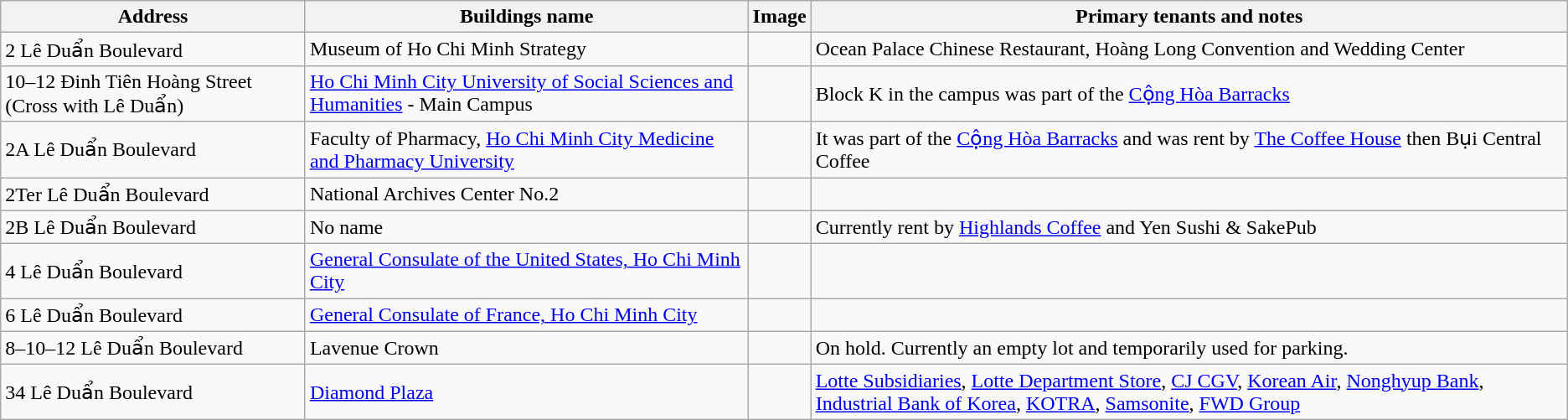<table class="wikitable">
<tr>
<th>Address</th>
<th>Buildings name</th>
<th>Image</th>
<th>Primary tenants and notes</th>
</tr>
<tr>
<td>2 Lê Duẩn Boulevard</td>
<td>Museum of Ho Chi Minh Strategy</td>
<td><br></td>
<td>Ocean Palace Chinese Restaurant, Hoàng Long Convention and Wedding Center</td>
</tr>
<tr>
<td>10–12 Đinh Tiên Hoàng Street (Cross with Lê Duẩn)</td>
<td><a href='#'>Ho Chi Minh City University of Social Sciences and Humanities</a> - Main Campus</td>
<td></td>
<td>Block K in the campus was part of the <a href='#'>Cộng Hòa Barracks</a></td>
</tr>
<tr>
<td>2A Lê Duẩn Boulevard</td>
<td>Faculty of Pharmacy, <a href='#'>Ho Chi Minh City Medicine and Pharmacy University</a></td>
<td></td>
<td>It was part of the <a href='#'>Cộng Hòa Barracks</a> and was rent by <a href='#'>The Coffee House</a> then Bụi Central Coffee</td>
</tr>
<tr>
<td>2Ter Lê Duẩn Boulevard</td>
<td>National Archives Center No.2</td>
<td></td>
<td></td>
</tr>
<tr>
<td>2B Lê Duẩn Boulevard</td>
<td>No name</td>
<td></td>
<td>Currently rent by <a href='#'>Highlands Coffee</a> and Yen Sushi & SakePub</td>
</tr>
<tr>
<td>4 Lê Duẩn Boulevard</td>
<td><a href='#'>General Consulate of the United States, Ho Chi Minh City</a></td>
<td></td>
<td></td>
</tr>
<tr>
<td>6 Lê Duẩn Boulevard</td>
<td><a href='#'>General Consulate of France, Ho Chi Minh City</a></td>
<td></td>
<td></td>
</tr>
<tr>
<td>8–10–12 Lê Duẩn Boulevard</td>
<td>Lavenue Crown</td>
<td></td>
<td>On hold. Currently an empty lot and temporarily used for parking.</td>
</tr>
<tr>
<td>34 Lê Duẩn Boulevard</td>
<td><a href='#'>Diamond Plaza</a></td>
<td><br></td>
<td><a href='#'>Lotte Subsidiaries</a>, <a href='#'>Lotte Department Store</a>, <a href='#'>CJ CGV</a>, <a href='#'>Korean Air</a>, <a href='#'>Nonghyup Bank</a>, <a href='#'>Industrial Bank of Korea</a>, <a href='#'>KOTRA</a>, <a href='#'>Samsonite</a>, <a href='#'>FWD Group</a></td>
</tr>
</table>
